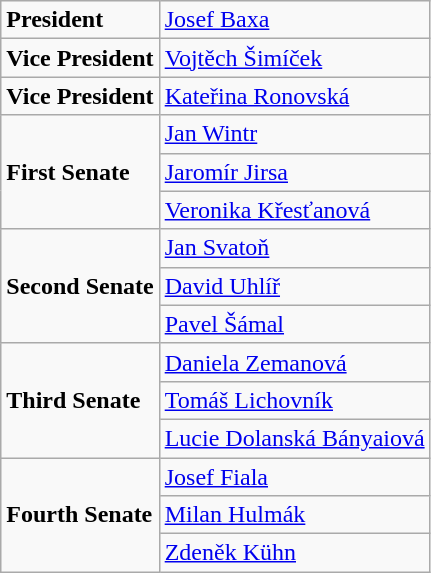<table class="wikitable">
<tr>
<td><strong>President</strong></td>
<td><a href='#'>Josef Baxa</a></td>
</tr>
<tr>
<td><strong>Vice President</strong></td>
<td><a href='#'>Vojtěch Šimíček</a></td>
</tr>
<tr>
<td><strong>Vice President</strong></td>
<td><a href='#'>Kateřina Ronovská</a></td>
</tr>
<tr>
<td rowspan="3"><strong>First Senate</strong></td>
<td><a href='#'>Jan Wintr</a></td>
</tr>
<tr>
<td><a href='#'>Jaromír Jirsa</a></td>
</tr>
<tr>
<td><a href='#'>Veronika Křesťanová</a></td>
</tr>
<tr>
<td rowspan="3"><strong>Second Senate</strong></td>
<td><a href='#'>Jan Svatoň</a></td>
</tr>
<tr>
<td><a href='#'>David Uhlíř</a></td>
</tr>
<tr>
<td><a href='#'>Pavel Šámal</a></td>
</tr>
<tr>
<td rowspan="3"><strong>Third Senate</strong></td>
<td><a href='#'>Daniela Zemanová</a></td>
</tr>
<tr>
<td><a href='#'>Tomáš Lichovník</a></td>
</tr>
<tr>
<td><a href='#'>Lucie Dolanská Bányaiová</a></td>
</tr>
<tr>
<td rowspan="3"><strong>Fourth Senate</strong></td>
<td><a href='#'>Josef Fiala</a></td>
</tr>
<tr>
<td><a href='#'>Milan Hulmák</a></td>
</tr>
<tr>
<td><a href='#'>Zdeněk Kühn</a></td>
</tr>
</table>
